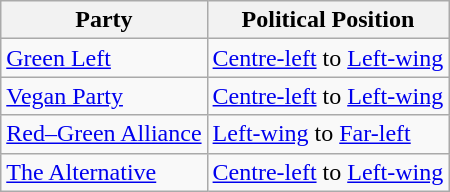<table class="wikitable mw-collapsible mw-collapsed">
<tr>
<th>Party</th>
<th>Political Position</th>
</tr>
<tr>
<td><a href='#'>Green Left</a></td>
<td><a href='#'>Centre-left</a> to <a href='#'>Left-wing</a></td>
</tr>
<tr>
<td><a href='#'>Vegan Party</a></td>
<td><a href='#'>Centre-left</a> to <a href='#'>Left-wing</a></td>
</tr>
<tr>
<td><a href='#'>Red–Green Alliance</a></td>
<td><a href='#'>Left-wing</a> to <a href='#'>Far-left</a></td>
</tr>
<tr>
<td><a href='#'>The Alternative</a></td>
<td><a href='#'>Centre-left</a> to <a href='#'>Left-wing</a></td>
</tr>
</table>
